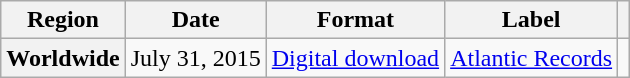<table class="wikitable plainrowheaders">
<tr>
<th scope="col">Region</th>
<th scope="col">Date</th>
<th scope="col">Format</th>
<th scope="col">Label</th>
<th scope="col"></th>
</tr>
<tr>
<th scope="row">Worldwide</th>
<td>July 31, 2015</td>
<td><a href='#'>Digital download</a> </td>
<td><a href='#'>Atlantic Records</a></td>
<td align="center"></td>
</tr>
</table>
